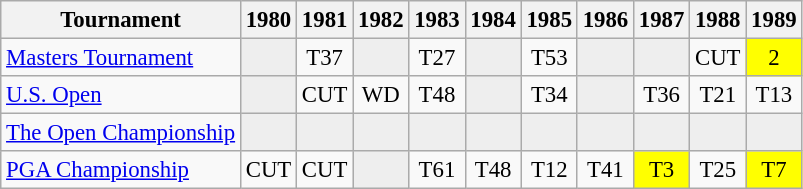<table class="wikitable" style="font-size:95%;text-align:center;">
<tr>
<th>Tournament</th>
<th>1980</th>
<th>1981</th>
<th>1982</th>
<th>1983</th>
<th>1984</th>
<th>1985</th>
<th>1986</th>
<th>1987</th>
<th>1988</th>
<th>1989</th>
</tr>
<tr>
<td align=left><a href='#'>Masters Tournament</a></td>
<td style="background:#eeeeee;"></td>
<td>T37</td>
<td style="background:#eeeeee;"></td>
<td>T27</td>
<td style="background:#eeeeee;"></td>
<td>T53</td>
<td style="background:#eeeeee;"></td>
<td style="background:#eeeeee;"></td>
<td>CUT</td>
<td style="background:yellow;">2</td>
</tr>
<tr>
<td align=left><a href='#'>U.S. Open</a></td>
<td style="background:#eeeeee;"></td>
<td>CUT</td>
<td>WD</td>
<td>T48</td>
<td style="background:#eeeeee;"></td>
<td>T34</td>
<td style="background:#eeeeee;"></td>
<td>T36</td>
<td>T21</td>
<td>T13</td>
</tr>
<tr>
<td align=left><a href='#'>The Open Championship</a></td>
<td style="background:#eeeeee;"></td>
<td style="background:#eeeeee;"></td>
<td style="background:#eeeeee;"></td>
<td style="background:#eeeeee;"></td>
<td style="background:#eeeeee;"></td>
<td style="background:#eeeeee;"></td>
<td style="background:#eeeeee;"></td>
<td style="background:#eeeeee;"></td>
<td style="background:#eeeeee;"></td>
<td style="background:#eeeeee;"></td>
</tr>
<tr>
<td align=left><a href='#'>PGA Championship</a></td>
<td>CUT</td>
<td>CUT</td>
<td style="background:#eeeeee;"></td>
<td>T61</td>
<td>T48</td>
<td>T12</td>
<td>T41</td>
<td style="background:yellow;">T3</td>
<td>T25</td>
<td style="background:yellow;">T7</td>
</tr>
</table>
